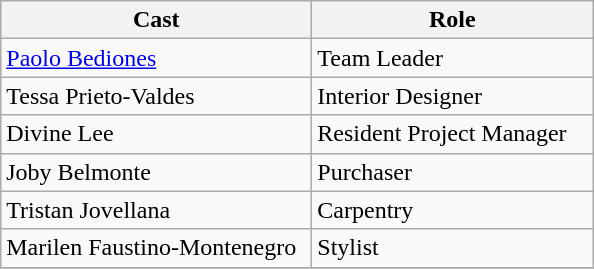<table class="wikitable">
<tr>
<th width="200px">Cast</th>
<th width="180px">Role</th>
</tr>
<tr>
<td><a href='#'>Paolo Bediones</a></td>
<td>Team Leader</td>
</tr>
<tr>
<td>Tessa Prieto-Valdes</td>
<td>Interior Designer</td>
</tr>
<tr>
<td>Divine Lee</td>
<td>Resident Project Manager</td>
</tr>
<tr>
<td>Joby Belmonte</td>
<td>Purchaser</td>
</tr>
<tr>
<td>Tristan Jovellana</td>
<td>Carpentry</td>
</tr>
<tr>
<td>Marilen Faustino-Montenegro</td>
<td>Stylist</td>
</tr>
<tr>
</tr>
</table>
